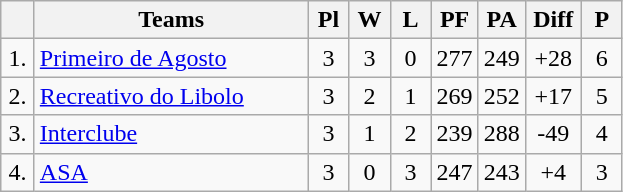<table class="wikitable" style="text-align:center">
<tr>
<th width=15></th>
<th width=175>Teams</th>
<th width=20>Pl</th>
<th width=20>W</th>
<th width=20>L</th>
<th width=20>PF</th>
<th width=20>PA</th>
<th width=30>Diff</th>
<th width=20>P</th>
</tr>
<tr>
<td>1.</td>
<td align=left><a href='#'>Primeiro de Agosto</a></td>
<td>3</td>
<td>3</td>
<td>0</td>
<td>277</td>
<td>249</td>
<td>+28</td>
<td>6</td>
</tr>
<tr>
<td>2.</td>
<td align=left><a href='#'>Recreativo do Libolo</a></td>
<td>3</td>
<td>2</td>
<td>1</td>
<td>269</td>
<td>252</td>
<td>+17</td>
<td>5</td>
</tr>
<tr>
<td>3.</td>
<td align=left><a href='#'>Interclube</a></td>
<td>3</td>
<td>1</td>
<td>2</td>
<td>239</td>
<td>288</td>
<td>-49</td>
<td>4</td>
</tr>
<tr>
<td>4.</td>
<td align=left><a href='#'>ASA</a></td>
<td>3</td>
<td>0</td>
<td>3</td>
<td>247</td>
<td>243</td>
<td>+4</td>
<td>3</td>
</tr>
</table>
